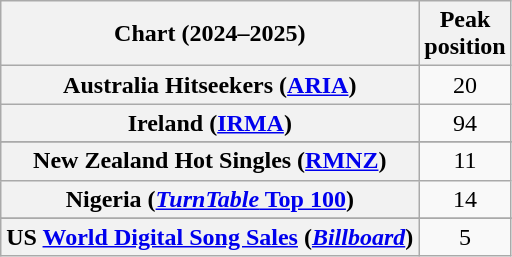<table class="wikitable sortable plainrowheaders" style="text-align:center">
<tr>
<th scope="col">Chart (2024–2025)</th>
<th scope="col">Peak<br>position</th>
</tr>
<tr>
<th scope="row">Australia Hitseekers (<a href='#'>ARIA</a>)</th>
<td>20</td>
</tr>
<tr>
<th scope="row">Ireland (<a href='#'>IRMA</a>)</th>
<td>94</td>
</tr>
<tr>
</tr>
<tr>
<th scope="row">New Zealand Hot Singles (<a href='#'>RMNZ</a>)</th>
<td>11</td>
</tr>
<tr>
<th scope="row">Nigeria (<a href='#'><em>TurnTable</em> Top 100</a>)</th>
<td>14</td>
</tr>
<tr>
</tr>
<tr>
</tr>
<tr>
</tr>
<tr>
</tr>
<tr>
</tr>
<tr>
</tr>
<tr>
<th scope="row">US <a href='#'>World Digital Song Sales</a> (<em><a href='#'>Billboard</a></em>)</th>
<td>5</td>
</tr>
</table>
